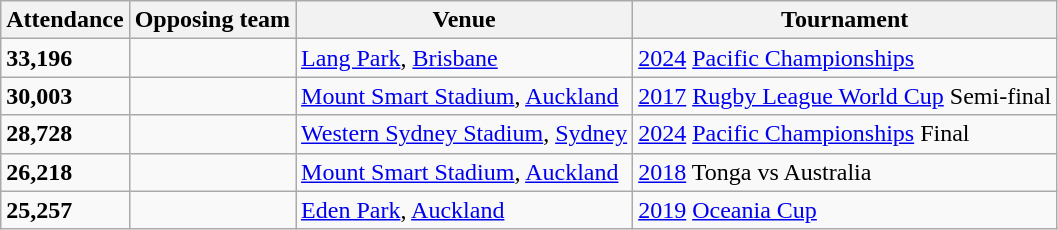<table class="wikitable">
<tr>
<th>Attendance</th>
<th>Opposing team</th>
<th>Venue</th>
<th>Tournament</th>
</tr>
<tr>
<td><strong>33,196</strong></td>
<td></td>
<td><a href='#'>Lang Park</a>, <a href='#'>Brisbane</a></td>
<td><a href='#'>2024</a> <a href='#'>Pacific Championships</a></td>
</tr>
<tr>
<td><strong>30,003</strong></td>
<td></td>
<td><a href='#'>Mount Smart Stadium</a>, <a href='#'>Auckland</a></td>
<td><a href='#'>2017</a> <a href='#'>Rugby League World Cup</a> Semi-final</td>
</tr>
<tr>
<td><strong>28,728</strong></td>
<td></td>
<td><a href='#'>Western Sydney Stadium</a>, <a href='#'>Sydney</a></td>
<td><a href='#'>2024</a> <a href='#'>Pacific Championships</a> Final</td>
</tr>
<tr>
<td><strong>26,218</strong></td>
<td></td>
<td><a href='#'>Mount Smart Stadium</a>, <a href='#'>Auckland</a></td>
<td><a href='#'>2018</a> Tonga vs Australia</td>
</tr>
<tr>
<td><strong>25,257</strong></td>
<td></td>
<td><a href='#'>Eden Park</a>, <a href='#'>Auckland</a></td>
<td><a href='#'>2019</a> <a href='#'>Oceania Cup</a></td>
</tr>
</table>
